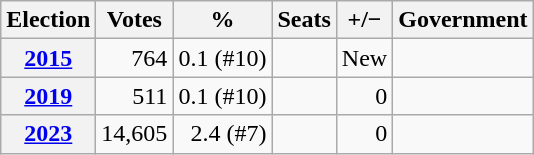<table class=wikitable style="text-align: right;">
<tr>
<th>Election</th>
<th>Votes</th>
<th>%</th>
<th>Seats</th>
<th>+/−</th>
<th>Government</th>
</tr>
<tr>
<th><a href='#'>2015</a></th>
<td>764</td>
<td>0.1 (#10)</td>
<td></td>
<td>New</td>
<td></td>
</tr>
<tr>
<th><a href='#'>2019</a></th>
<td>511</td>
<td>0.1 (#10)</td>
<td></td>
<td> 0</td>
<td></td>
</tr>
<tr>
<th><a href='#'>2023</a></th>
<td>14,605</td>
<td>2.4 (#7)</td>
<td></td>
<td> 0</td>
<td></td>
</tr>
</table>
